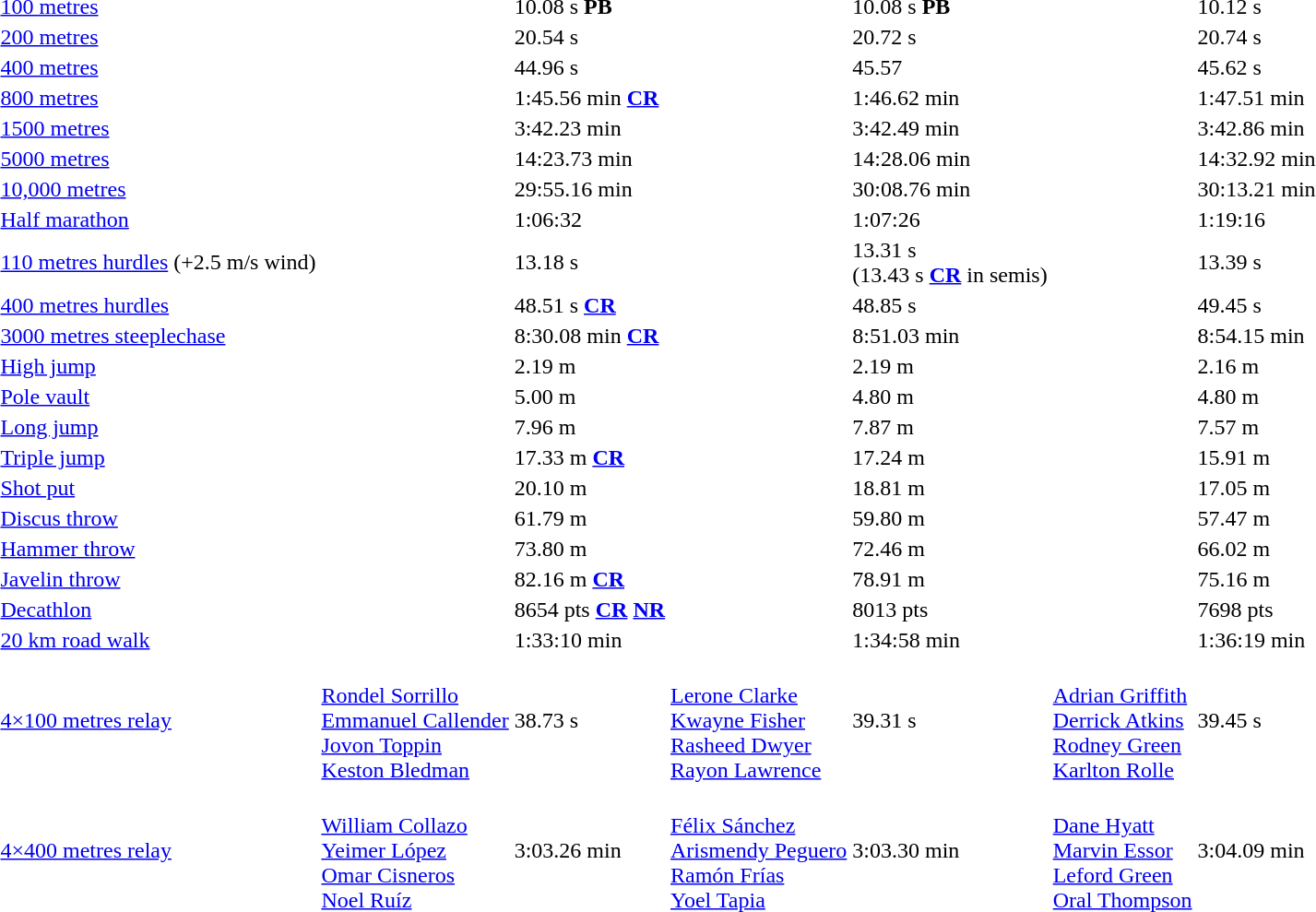<table>
<tr>
<td><a href='#'>100 metres</a></td>
<td></td>
<td>10.08 s <strong>PB</strong></td>
<td></td>
<td>10.08 s <strong>PB</strong></td>
<td></td>
<td>10.12 s</td>
</tr>
<tr>
<td><a href='#'>200 metres</a></td>
<td></td>
<td>20.54 s</td>
<td></td>
<td>20.72 s</td>
<td></td>
<td>20.74 s</td>
</tr>
<tr>
<td><a href='#'>400 metres</a></td>
<td></td>
<td>44.96 s</td>
<td></td>
<td>45.57</td>
<td></td>
<td>45.62 s</td>
</tr>
<tr>
<td><a href='#'>800 metres</a></td>
<td></td>
<td>1:45.56 min <strong><a href='#'>CR</a></strong></td>
<td></td>
<td>1:46.62 min</td>
<td></td>
<td>1:47.51 min</td>
</tr>
<tr>
<td><a href='#'>1500 metres</a></td>
<td></td>
<td>3:42.23 min</td>
<td></td>
<td>3:42.49 min</td>
<td></td>
<td>3:42.86 min</td>
</tr>
<tr>
<td><a href='#'>5000 metres</a></td>
<td></td>
<td>14:23.73 min</td>
<td></td>
<td>14:28.06 min</td>
<td></td>
<td>14:32.92 min</td>
</tr>
<tr>
<td><a href='#'>10,000 metres</a></td>
<td></td>
<td>29:55.16 min</td>
<td></td>
<td>30:08.76 min</td>
<td></td>
<td>30:13.21 min</td>
</tr>
<tr>
<td><a href='#'>Half marathon</a></td>
<td></td>
<td>1:06:32</td>
<td></td>
<td>1:07:26</td>
<td></td>
<td>1:19:16</td>
</tr>
<tr>
<td><a href='#'>110 metres hurdles</a> (+2.5 m/s wind)</td>
<td></td>
<td>13.18 s</td>
<td></td>
<td>13.31 s<br>(13.43 s <strong><a href='#'>CR</a></strong> in semis)</td>
<td></td>
<td>13.39 s</td>
</tr>
<tr>
<td><a href='#'>400 metres hurdles</a></td>
<td></td>
<td>48.51 s <strong><a href='#'>CR</a></strong></td>
<td></td>
<td>48.85 s</td>
<td></td>
<td>49.45 s</td>
</tr>
<tr>
<td><a href='#'>3000 metres steeplechase</a></td>
<td></td>
<td>8:30.08 min <strong><a href='#'>CR</a></strong></td>
<td></td>
<td>8:51.03 min</td>
<td></td>
<td>8:54.15 min</td>
</tr>
<tr>
<td><a href='#'>High jump</a></td>
<td></td>
<td>2.19 m</td>
<td></td>
<td>2.19 m</td>
<td></td>
<td>2.16 m</td>
</tr>
<tr>
<td><a href='#'>Pole vault</a></td>
<td></td>
<td>5.00 m</td>
<td></td>
<td>4.80 m</td>
<td></td>
<td>4.80 m</td>
</tr>
<tr>
<td><a href='#'>Long jump</a></td>
<td></td>
<td>7.96 m</td>
<td></td>
<td>7.87 m</td>
<td></td>
<td>7.57 m</td>
</tr>
<tr>
<td><a href='#'>Triple jump</a></td>
<td></td>
<td>17.33 m <strong><a href='#'>CR</a></strong></td>
<td></td>
<td>17.24 m</td>
<td></td>
<td>15.91 m</td>
</tr>
<tr>
<td><a href='#'>Shot put</a></td>
<td></td>
<td>20.10 m</td>
<td></td>
<td>18.81 m</td>
<td></td>
<td>17.05 m</td>
</tr>
<tr>
<td><a href='#'>Discus throw</a></td>
<td></td>
<td>61.79 m</td>
<td></td>
<td>59.80 m</td>
<td></td>
<td>57.47 m</td>
</tr>
<tr>
<td><a href='#'>Hammer throw</a></td>
<td></td>
<td>73.80 m</td>
<td></td>
<td>72.46 m</td>
<td></td>
<td>66.02 m</td>
</tr>
<tr>
<td><a href='#'>Javelin throw</a></td>
<td></td>
<td>82.16 m <strong><a href='#'>CR</a></strong></td>
<td></td>
<td>78.91 m</td>
<td></td>
<td>75.16 m</td>
</tr>
<tr>
<td><a href='#'>Decathlon</a></td>
<td></td>
<td>8654 pts <strong><a href='#'>CR</a></strong> <strong><a href='#'>NR</a></strong></td>
<td></td>
<td>8013 pts</td>
<td></td>
<td>7698 pts</td>
</tr>
<tr>
<td><a href='#'>20 km road walk</a></td>
<td></td>
<td>1:33:10 min</td>
<td></td>
<td>1:34:58 min</td>
<td></td>
<td>1:36:19 min</td>
</tr>
<tr>
<td><a href='#'>4×100 metres relay</a></td>
<td><br><a href='#'>Rondel Sorrillo</a><br><a href='#'>Emmanuel Callender</a><br><a href='#'>Jovon Toppin</a><br><a href='#'>Keston Bledman</a></td>
<td>38.73 s</td>
<td><br><a href='#'>Lerone Clarke</a><br><a href='#'>Kwayne Fisher</a><br><a href='#'>Rasheed Dwyer</a><br><a href='#'>Rayon Lawrence</a></td>
<td>39.31 s</td>
<td><br><a href='#'>Adrian Griffith</a><br><a href='#'>Derrick Atkins</a><br><a href='#'>Rodney Green</a><br><a href='#'>Karlton Rolle</a></td>
<td>39.45 s</td>
</tr>
<tr>
<td><a href='#'>4×400 metres relay</a></td>
<td><br><a href='#'>William Collazo</a><br><a href='#'>Yeimer López</a><br><a href='#'>Omar Cisneros</a><br><a href='#'>Noel Ruíz</a></td>
<td>3:03.26 min</td>
<td><br><a href='#'>Félix Sánchez</a><br><a href='#'>Arismendy Peguero</a><br><a href='#'>Ramón Frías</a><br><a href='#'>Yoel Tapia</a></td>
<td>3:03.30 min</td>
<td><br><a href='#'>Dane Hyatt</a><br><a href='#'>Marvin Essor</a><br><a href='#'>Leford Green</a><br><a href='#'>Oral Thompson</a></td>
<td>3:04.09 min</td>
</tr>
</table>
